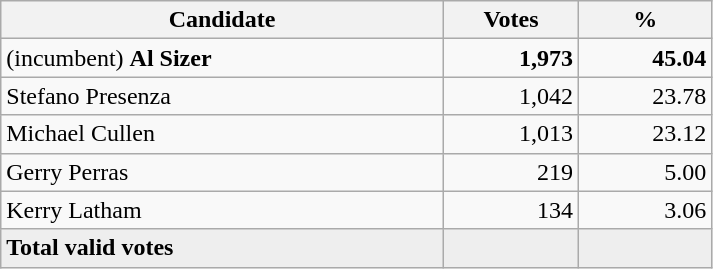<table style="width:475px;" class="wikitable">
<tr>
<th align="center">Candidate</th>
<th align="center">Votes</th>
<th align="center">%</th>
</tr>
<tr>
<td align="left">(incumbent) <strong>Al Sizer</strong></td>
<td align="right"><strong>1,973</strong></td>
<td align="right"><strong>45.04</strong></td>
</tr>
<tr>
<td align="left">Stefano Presenza</td>
<td align="right">1,042</td>
<td align="right">23.78</td>
</tr>
<tr>
<td align="left">Michael Cullen</td>
<td align="right">1,013</td>
<td align="right">23.12</td>
</tr>
<tr>
<td align="left">Gerry Perras</td>
<td align="right">219</td>
<td align="right">5.00</td>
</tr>
<tr>
<td align="left">Kerry Latham</td>
<td align="right">134</td>
<td align="right">3.06</td>
</tr>
<tr bgcolor="#EEEEEE">
<td align="left"><strong>Total valid votes</strong></td>
<td align="right"></td>
<td align="right"></td>
</tr>
</table>
